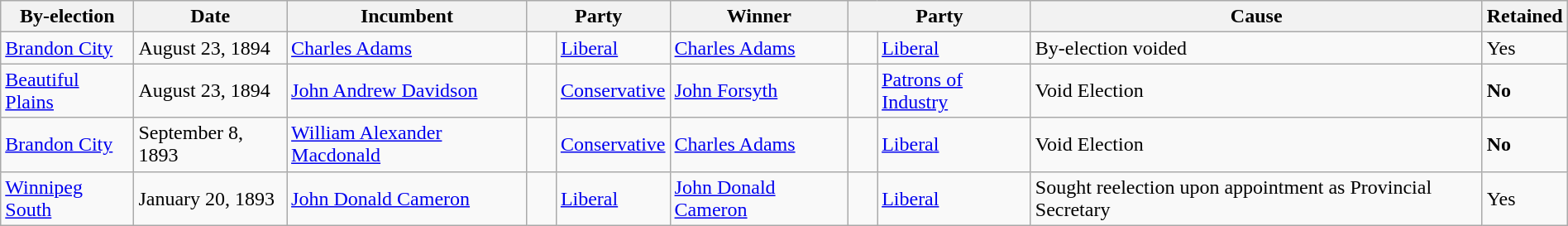<table class=wikitable style="width:100%">
<tr>
<th>By-election</th>
<th>Date</th>
<th>Incumbent</th>
<th colspan="2">Party</th>
<th>Winner</th>
<th colspan="2">Party</th>
<th>Cause</th>
<th>Retained</th>
</tr>
<tr>
<td><a href='#'>Brandon City</a></td>
<td>August 23, 1894</td>
<td><a href='#'>Charles Adams</a></td>
<td>    </td>
<td><a href='#'>Liberal</a></td>
<td><a href='#'>Charles Adams</a></td>
<td>    </td>
<td><a href='#'>Liberal</a></td>
<td>By-election voided</td>
<td>Yes</td>
</tr>
<tr>
<td><a href='#'>Beautiful Plains</a></td>
<td>August 23, 1894</td>
<td><a href='#'>John Andrew Davidson</a></td>
<td>    </td>
<td><a href='#'>Conservative</a></td>
<td><a href='#'>John Forsyth</a></td>
<td>    </td>
<td><a href='#'>Patrons of Industry</a></td>
<td>Void Election</td>
<td><strong>No</strong></td>
</tr>
<tr>
<td><a href='#'>Brandon City</a></td>
<td>September 8, 1893</td>
<td><a href='#'>William Alexander Macdonald</a></td>
<td>    </td>
<td><a href='#'>Conservative</a></td>
<td><a href='#'>Charles Adams</a></td>
<td>    </td>
<td><a href='#'>Liberal</a></td>
<td>Void Election</td>
<td><strong>No</strong></td>
</tr>
<tr>
<td><a href='#'>Winnipeg South</a></td>
<td>January 20, 1893</td>
<td><a href='#'>John Donald Cameron</a></td>
<td>    </td>
<td><a href='#'>Liberal</a></td>
<td><a href='#'>John Donald Cameron</a></td>
<td>    </td>
<td><a href='#'>Liberal</a></td>
<td>Sought reelection upon appointment as Provincial Secretary</td>
<td>Yes</td>
</tr>
</table>
